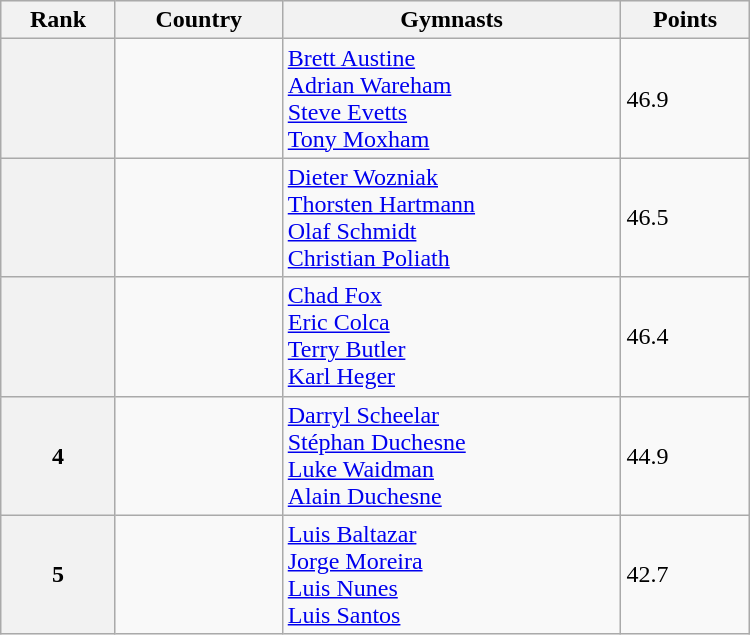<table class="wikitable" width=500>
<tr bgcolor="#efefef">
<th>Rank</th>
<th>Country</th>
<th>Gymnasts</th>
<th>Points</th>
</tr>
<tr>
<th></th>
<td></td>
<td><a href='#'>Brett Austine</a> <br> <a href='#'>Adrian Wareham</a> <br> <a href='#'>Steve Evetts</a> <br> <a href='#'>Tony Moxham</a></td>
<td>46.9</td>
</tr>
<tr>
<th></th>
<td></td>
<td><a href='#'>Dieter Wozniak</a> <br> <a href='#'>Thorsten Hartmann</a> <br> <a href='#'>Olaf Schmidt</a> <br> <a href='#'>Christian Poliath</a></td>
<td>46.5</td>
</tr>
<tr>
<th></th>
<td></td>
<td><a href='#'>Chad Fox</a> <br> <a href='#'>Eric Colca</a> <br> <a href='#'>Terry Butler</a> <br> <a href='#'>Karl Heger</a></td>
<td>46.4</td>
</tr>
<tr>
<th>4</th>
<td></td>
<td><a href='#'>Darryl Scheelar</a> <br> <a href='#'>Stéphan Duchesne</a> <br> <a href='#'>Luke Waidman</a> <br> <a href='#'>Alain Duchesne</a></td>
<td>44.9</td>
</tr>
<tr>
<th>5</th>
<td></td>
<td><a href='#'>Luis Baltazar</a> <br> <a href='#'>Jorge Moreira</a> <br> <a href='#'>Luis Nunes</a> <br> <a href='#'>Luis Santos</a></td>
<td>42.7</td>
</tr>
</table>
